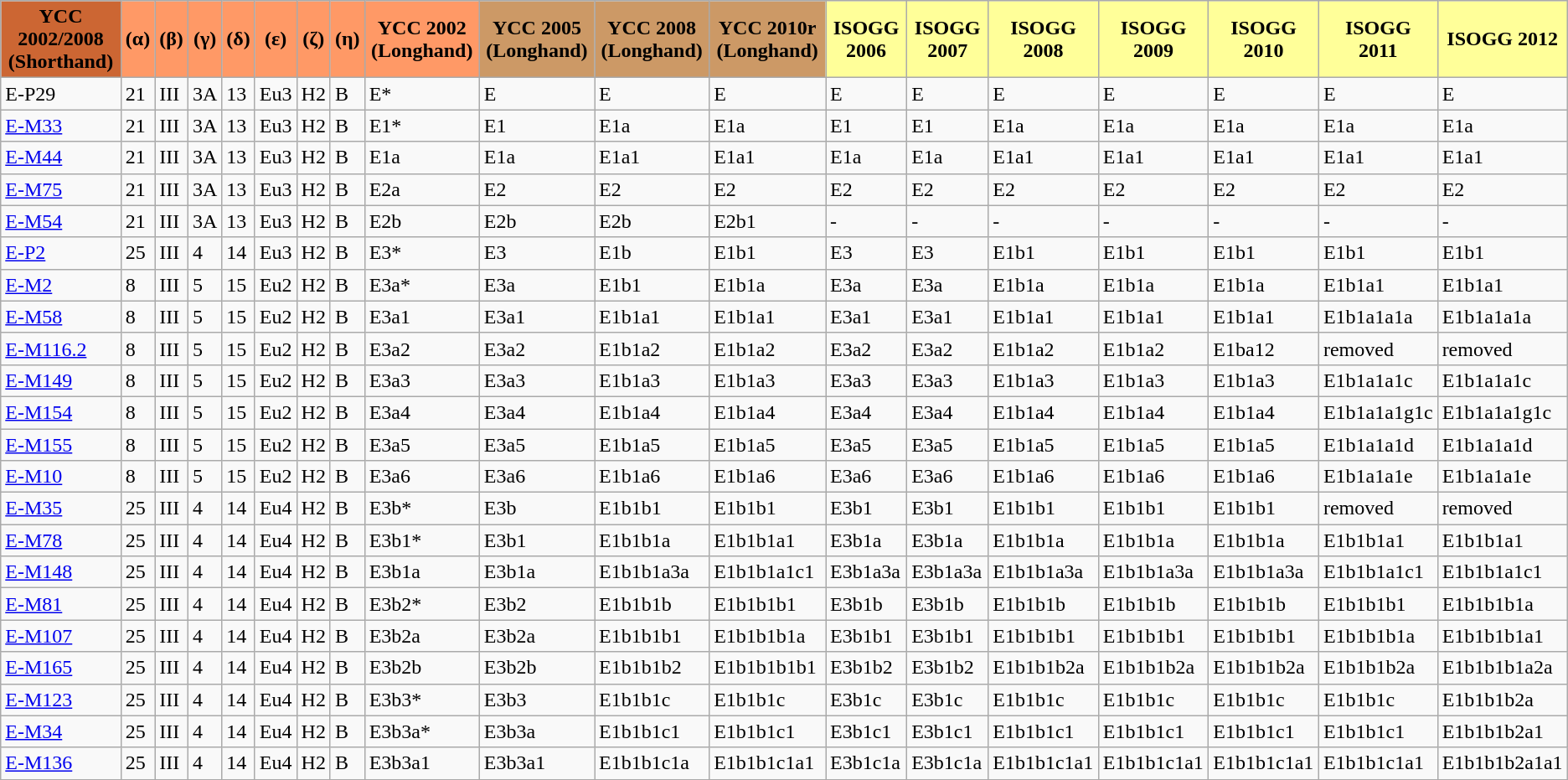<table class="wikitable">
<tr>
<th align="center" style="background:#c63;"><strong>YCC 2002/2008 (Shorthand)</strong></th>
<th align="center" style="background:#f96;"><strong>(α)</strong></th>
<th align="center" style="background:#f96;"><strong>(β)</strong></th>
<th align="center" style="background:#f96;"><strong>(γ)</strong></th>
<td align="center" style="background:#f96;"><strong>(δ)</strong></td>
<td align="center" style="background:#f96;"><strong>(ε)</strong></td>
<td align="center" style="background:#f96;"><strong>(ζ)</strong></td>
<td align="center" style="background:#f96"><strong>(η)</strong></td>
<td align="center" style="background:#f96"><strong>YCC 2002 (Longhand)</strong></td>
<td align="center" style="background:#c96;"><strong>YCC 2005 (Longhand)</strong></td>
<td align="center" style="background:#c96;"><strong>YCC 2008 (Longhand)</strong></td>
<td align="center" style="background:#c96;"><strong>YCC 2010r (Longhand)</strong></td>
<td align="center" style="background:#ff9;"><strong>ISOGG 2006</strong></td>
<td align="center" style="background:#ff9;"><strong>ISOGG 2007</strong></td>
<td align="center" style="background:#ff9;"><strong>ISOGG 2008</strong></td>
<td align="center" style="background:#ff9;"><strong>ISOGG 2009</strong></td>
<td align="center" style="background:#ff9;"><strong>ISOGG 2010</strong></td>
<td align="center" style="background:#ff9;"><strong>ISOGG 2011</strong></td>
<td align="center" style="background:#ff9;"><strong>ISOGG 2012</strong></td>
</tr>
<tr>
<td>E-P29</td>
<td>21</td>
<td>III</td>
<td>3A</td>
<td>13</td>
<td>Eu3</td>
<td>H2</td>
<td>B</td>
<td>E*</td>
<td>E</td>
<td>E</td>
<td>E</td>
<td>E</td>
<td>E</td>
<td>E</td>
<td>E</td>
<td>E</td>
<td>E</td>
<td>E</td>
</tr>
<tr>
<td><a href='#'>E-M33</a></td>
<td>21</td>
<td>III</td>
<td>3A</td>
<td>13</td>
<td>Eu3</td>
<td>H2</td>
<td>B</td>
<td>E1*</td>
<td>E1</td>
<td>E1a</td>
<td>E1a</td>
<td>E1</td>
<td>E1</td>
<td>E1a</td>
<td>E1a</td>
<td>E1a</td>
<td>E1a</td>
<td>E1a</td>
</tr>
<tr>
<td><a href='#'>E-M44</a></td>
<td>21</td>
<td>III</td>
<td>3A</td>
<td>13</td>
<td>Eu3</td>
<td>H2</td>
<td>B</td>
<td>E1a</td>
<td>E1a</td>
<td>E1a1</td>
<td>E1a1</td>
<td>E1a</td>
<td>E1a</td>
<td>E1a1</td>
<td>E1a1</td>
<td>E1a1</td>
<td>E1a1</td>
<td>E1a1</td>
</tr>
<tr>
<td><a href='#'>E-M75</a></td>
<td>21</td>
<td>III</td>
<td>3A</td>
<td>13</td>
<td>Eu3</td>
<td>H2</td>
<td>B</td>
<td>E2a</td>
<td>E2</td>
<td>E2</td>
<td>E2</td>
<td>E2</td>
<td>E2</td>
<td>E2</td>
<td>E2</td>
<td>E2</td>
<td>E2</td>
<td>E2</td>
</tr>
<tr>
<td><a href='#'>E-M54</a></td>
<td>21</td>
<td>III</td>
<td>3A</td>
<td>13</td>
<td>Eu3</td>
<td>H2</td>
<td>B</td>
<td>E2b</td>
<td>E2b</td>
<td>E2b</td>
<td>E2b1</td>
<td>-</td>
<td>-</td>
<td>-</td>
<td>-</td>
<td>-</td>
<td>-</td>
<td>-</td>
</tr>
<tr>
<td><a href='#'>E-P2</a></td>
<td>25</td>
<td>III</td>
<td>4</td>
<td>14</td>
<td>Eu3</td>
<td>H2</td>
<td>B</td>
<td>E3*</td>
<td>E3</td>
<td>E1b</td>
<td>E1b1</td>
<td>E3</td>
<td>E3</td>
<td>E1b1</td>
<td>E1b1</td>
<td>E1b1</td>
<td>E1b1</td>
<td>E1b1</td>
</tr>
<tr>
<td><a href='#'>E-M2</a></td>
<td>8</td>
<td>III</td>
<td>5</td>
<td>15</td>
<td>Eu2</td>
<td>H2</td>
<td>B</td>
<td>E3a*</td>
<td>E3a</td>
<td>E1b1</td>
<td>E1b1a</td>
<td>E3a</td>
<td>E3a</td>
<td>E1b1a</td>
<td>E1b1a</td>
<td>E1b1a</td>
<td>E1b1a1</td>
<td>E1b1a1</td>
</tr>
<tr>
<td><a href='#'>E-M58</a></td>
<td>8</td>
<td>III</td>
<td>5</td>
<td>15</td>
<td>Eu2</td>
<td>H2</td>
<td>B</td>
<td>E3a1</td>
<td>E3a1</td>
<td>E1b1a1</td>
<td>E1b1a1</td>
<td>E3a1</td>
<td>E3a1</td>
<td>E1b1a1</td>
<td>E1b1a1</td>
<td>E1b1a1</td>
<td>E1b1a1a1a</td>
<td>E1b1a1a1a</td>
</tr>
<tr>
<td><a href='#'>E-M116.2</a></td>
<td>8</td>
<td>III</td>
<td>5</td>
<td>15</td>
<td>Eu2</td>
<td>H2</td>
<td>B</td>
<td>E3a2</td>
<td>E3a2</td>
<td>E1b1a2</td>
<td>E1b1a2</td>
<td>E3a2</td>
<td>E3a2</td>
<td>E1b1a2</td>
<td>E1b1a2</td>
<td>E1ba12</td>
<td>removed</td>
<td>removed</td>
</tr>
<tr>
<td><a href='#'>E-M149</a></td>
<td>8</td>
<td>III</td>
<td>5</td>
<td>15</td>
<td>Eu2</td>
<td>H2</td>
<td>B</td>
<td>E3a3</td>
<td>E3a3</td>
<td>E1b1a3</td>
<td>E1b1a3</td>
<td>E3a3</td>
<td>E3a3</td>
<td>E1b1a3</td>
<td>E1b1a3</td>
<td>E1b1a3</td>
<td>E1b1a1a1c</td>
<td>E1b1a1a1c</td>
</tr>
<tr>
<td><a href='#'>E-M154</a></td>
<td>8</td>
<td>III</td>
<td>5</td>
<td>15</td>
<td>Eu2</td>
<td>H2</td>
<td>B</td>
<td>E3a4</td>
<td>E3a4</td>
<td>E1b1a4</td>
<td>E1b1a4</td>
<td>E3a4</td>
<td>E3a4</td>
<td>E1b1a4</td>
<td>E1b1a4</td>
<td>E1b1a4</td>
<td>E1b1a1a1g1c</td>
<td>E1b1a1a1g1c</td>
</tr>
<tr>
<td><a href='#'>E-M155</a></td>
<td>8</td>
<td>III</td>
<td>5</td>
<td>15</td>
<td>Eu2</td>
<td>H2</td>
<td>B</td>
<td>E3a5</td>
<td>E3a5</td>
<td>E1b1a5</td>
<td>E1b1a5</td>
<td>E3a5</td>
<td>E3a5</td>
<td>E1b1a5</td>
<td>E1b1a5</td>
<td>E1b1a5</td>
<td>E1b1a1a1d</td>
<td>E1b1a1a1d</td>
</tr>
<tr>
<td><a href='#'>E-M10</a></td>
<td>8</td>
<td>III</td>
<td>5</td>
<td>15</td>
<td>Eu2</td>
<td>H2</td>
<td>B</td>
<td>E3a6</td>
<td>E3a6</td>
<td>E1b1a6</td>
<td>E1b1a6</td>
<td>E3a6</td>
<td>E3a6</td>
<td>E1b1a6</td>
<td>E1b1a6</td>
<td>E1b1a6</td>
<td>E1b1a1a1e</td>
<td>E1b1a1a1e</td>
</tr>
<tr>
<td><a href='#'>E-M35</a></td>
<td>25</td>
<td>III</td>
<td>4</td>
<td>14</td>
<td>Eu4</td>
<td>H2</td>
<td>B</td>
<td>E3b*</td>
<td>E3b</td>
<td>E1b1b1</td>
<td>E1b1b1</td>
<td>E3b1</td>
<td>E3b1</td>
<td>E1b1b1</td>
<td>E1b1b1</td>
<td>E1b1b1</td>
<td>removed</td>
<td>removed</td>
</tr>
<tr>
<td><a href='#'>E-M78</a></td>
<td>25</td>
<td>III</td>
<td>4</td>
<td>14</td>
<td>Eu4</td>
<td>H2</td>
<td>B</td>
<td>E3b1*</td>
<td>E3b1</td>
<td>E1b1b1a</td>
<td>E1b1b1a1</td>
<td>E3b1a</td>
<td>E3b1a</td>
<td>E1b1b1a</td>
<td>E1b1b1a</td>
<td>E1b1b1a</td>
<td>E1b1b1a1</td>
<td>E1b1b1a1</td>
</tr>
<tr>
<td><a href='#'>E-M148</a></td>
<td>25</td>
<td>III</td>
<td>4</td>
<td>14</td>
<td>Eu4</td>
<td>H2</td>
<td>B</td>
<td>E3b1a</td>
<td>E3b1a</td>
<td>E1b1b1a3a</td>
<td>E1b1b1a1c1</td>
<td>E3b1a3a</td>
<td>E3b1a3a</td>
<td>E1b1b1a3a</td>
<td>E1b1b1a3a</td>
<td>E1b1b1a3a</td>
<td>E1b1b1a1c1</td>
<td>E1b1b1a1c1</td>
</tr>
<tr>
<td><a href='#'>E-M81</a></td>
<td>25</td>
<td>III</td>
<td>4</td>
<td>14</td>
<td>Eu4</td>
<td>H2</td>
<td>B</td>
<td>E3b2*</td>
<td>E3b2</td>
<td>E1b1b1b</td>
<td>E1b1b1b1</td>
<td>E3b1b</td>
<td>E3b1b</td>
<td>E1b1b1b</td>
<td>E1b1b1b</td>
<td>E1b1b1b</td>
<td>E1b1b1b1</td>
<td>E1b1b1b1a</td>
</tr>
<tr>
<td><a href='#'>E-M107</a></td>
<td>25</td>
<td>III</td>
<td>4</td>
<td>14</td>
<td>Eu4</td>
<td>H2</td>
<td>B</td>
<td>E3b2a</td>
<td>E3b2a</td>
<td>E1b1b1b1</td>
<td>E1b1b1b1a</td>
<td>E3b1b1</td>
<td>E3b1b1</td>
<td>E1b1b1b1</td>
<td>E1b1b1b1</td>
<td>E1b1b1b1</td>
<td>E1b1b1b1a</td>
<td>E1b1b1b1a1</td>
</tr>
<tr>
<td><a href='#'>E-M165</a></td>
<td>25</td>
<td>III</td>
<td>4</td>
<td>14</td>
<td>Eu4</td>
<td>H2</td>
<td>B</td>
<td>E3b2b</td>
<td>E3b2b</td>
<td>E1b1b1b2</td>
<td>E1b1b1b1b1</td>
<td>E3b1b2</td>
<td>E3b1b2</td>
<td>E1b1b1b2a</td>
<td>E1b1b1b2a</td>
<td>E1b1b1b2a</td>
<td>E1b1b1b2a</td>
<td>E1b1b1b1a2a</td>
</tr>
<tr>
<td><a href='#'>E-M123</a></td>
<td>25</td>
<td>III</td>
<td>4</td>
<td>14</td>
<td>Eu4</td>
<td>H2</td>
<td>B</td>
<td>E3b3*</td>
<td>E3b3</td>
<td>E1b1b1c</td>
<td>E1b1b1c</td>
<td>E3b1c</td>
<td>E3b1c</td>
<td>E1b1b1c</td>
<td>E1b1b1c</td>
<td>E1b1b1c</td>
<td>E1b1b1c</td>
<td>E1b1b1b2a</td>
</tr>
<tr>
<td><a href='#'>E-M34</a></td>
<td>25</td>
<td>III</td>
<td>4</td>
<td>14</td>
<td>Eu4</td>
<td>H2</td>
<td>B</td>
<td>E3b3a*</td>
<td>E3b3a</td>
<td>E1b1b1c1</td>
<td>E1b1b1c1</td>
<td>E3b1c1</td>
<td>E3b1c1</td>
<td>E1b1b1c1</td>
<td>E1b1b1c1</td>
<td>E1b1b1c1</td>
<td>E1b1b1c1</td>
<td>E1b1b1b2a1</td>
</tr>
<tr>
<td><a href='#'>E-M136</a></td>
<td>25</td>
<td>III</td>
<td>4</td>
<td>14</td>
<td>Eu4</td>
<td>H2</td>
<td>B</td>
<td>E3b3a1</td>
<td>E3b3a1</td>
<td>E1b1b1c1a</td>
<td>E1b1b1c1a1</td>
<td>E3b1c1a</td>
<td>E3b1c1a</td>
<td>E1b1b1c1a1</td>
<td>E1b1b1c1a1</td>
<td>E1b1b1c1a1</td>
<td>E1b1b1c1a1</td>
<td>E1b1b1b2a1a1</td>
</tr>
<tr>
</tr>
</table>
